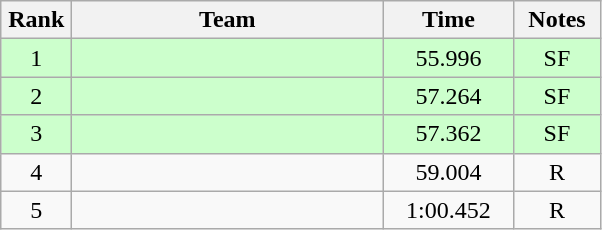<table class=wikitable style="text-align:center">
<tr>
<th width=40>Rank</th>
<th width=200>Team</th>
<th width=80>Time</th>
<th width=50>Notes</th>
</tr>
<tr bgcolor="#ccffcc">
<td>1</td>
<td align=left></td>
<td>55.996</td>
<td>SF</td>
</tr>
<tr bgcolor="#ccffcc">
<td>2</td>
<td align=left></td>
<td>57.264</td>
<td>SF</td>
</tr>
<tr bgcolor="#ccffcc">
<td>3</td>
<td align=left></td>
<td>57.362</td>
<td>SF</td>
</tr>
<tr>
<td>4</td>
<td align=left></td>
<td>59.004</td>
<td>R</td>
</tr>
<tr>
<td>5</td>
<td align=left></td>
<td>1:00.452</td>
<td>R</td>
</tr>
</table>
